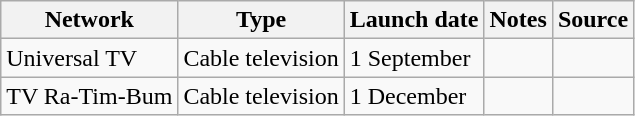<table class="wikitable sortable">
<tr>
<th>Network</th>
<th>Type</th>
<th>Launch date</th>
<th>Notes</th>
<th>Source</th>
</tr>
<tr>
<td>Universal TV</td>
<td>Cable television</td>
<td>1 September</td>
<td></td>
<td></td>
</tr>
<tr>
<td>TV Ra-Tim-Bum</td>
<td>Cable television</td>
<td>1 December</td>
<td></td>
<td></td>
</tr>
</table>
